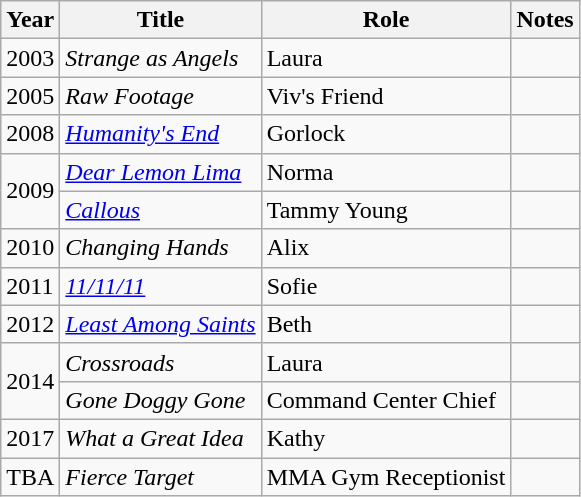<table class="wikitable sortable">
<tr>
<th>Year</th>
<th>Title</th>
<th>Role</th>
<th>Notes</th>
</tr>
<tr>
<td>2003</td>
<td><em>Strange as Angels</em></td>
<td>Laura</td>
<td></td>
</tr>
<tr>
<td>2005</td>
<td><em>Raw Footage</em></td>
<td>Viv's Friend</td>
<td></td>
</tr>
<tr>
<td>2008</td>
<td><em><a href='#'>Humanity's End</a></em></td>
<td>Gorlock</td>
<td></td>
</tr>
<tr>
<td rowspan="2">2009</td>
<td><em><a href='#'>Dear Lemon Lima</a></em></td>
<td>Norma</td>
<td></td>
</tr>
<tr>
<td><em><a href='#'>Callous</a></em></td>
<td>Tammy Young</td>
<td></td>
</tr>
<tr>
<td>2010</td>
<td><em>Changing Hands</em></td>
<td>Alix</td>
<td></td>
</tr>
<tr>
<td>2011</td>
<td><a href='#'><em>11/11/11</em></a></td>
<td>Sofie</td>
<td></td>
</tr>
<tr>
<td>2012</td>
<td><em><a href='#'>Least Among Saints</a></em></td>
<td>Beth</td>
<td></td>
</tr>
<tr>
<td rowspan="2">2014</td>
<td><em>Crossroads</em></td>
<td>Laura</td>
<td></td>
</tr>
<tr>
<td><em>Gone Doggy Gone</em></td>
<td>Command Center Chief</td>
<td></td>
</tr>
<tr>
<td>2017</td>
<td><em>What a Great Idea</em></td>
<td>Kathy</td>
<td></td>
</tr>
<tr>
<td>TBA</td>
<td><em>Fierce Target</em></td>
<td>MMA Gym Receptionist</td>
<td></td>
</tr>
</table>
